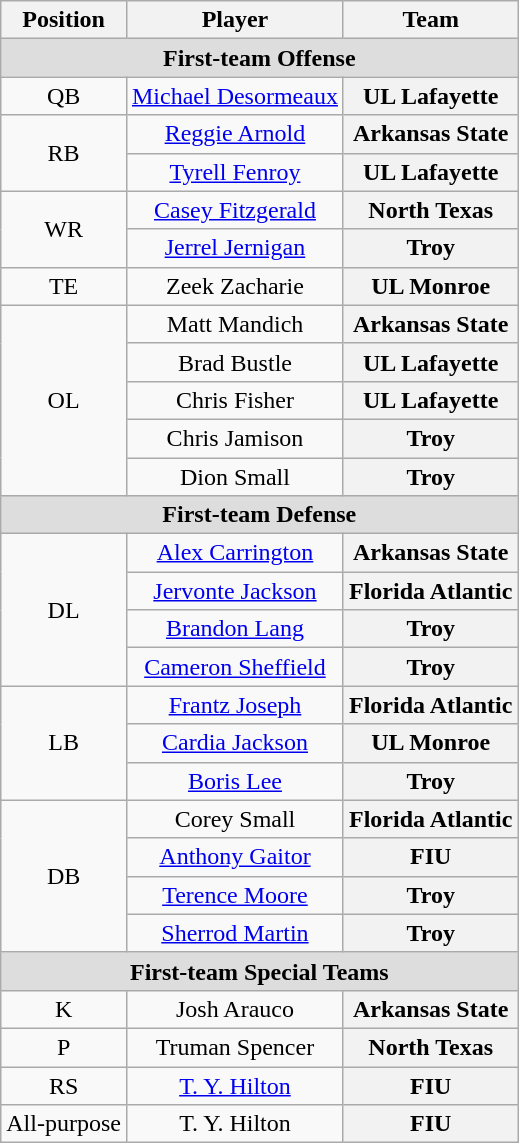<table class="wikitable">
<tr>
<th>Position</th>
<th>Player</th>
<th>Team</th>
</tr>
<tr>
<td colspan="3" style="text-align:center; background:#ddd;"><strong>First-team Offense</strong></td>
</tr>
<tr style="text-align:center;">
<td>QB</td>
<td><a href='#'>Michael Desormeaux</a></td>
<th Style = >UL Lafayette</th>
</tr>
<tr style="text-align:center;">
<td rowspan="2">RB</td>
<td><a href='#'>Reggie Arnold</a></td>
<th Style = >Arkansas State</th>
</tr>
<tr style="text-align:center;">
<td><a href='#'>Tyrell Fenroy</a></td>
<th Style = >UL Lafayette</th>
</tr>
<tr style="text-align:center;">
<td rowspan="2">WR</td>
<td><a href='#'>Casey Fitzgerald</a></td>
<th Style = >North Texas</th>
</tr>
<tr style="text-align:center;">
<td><a href='#'>Jerrel Jernigan</a></td>
<th Style = >Troy</th>
</tr>
<tr style="text-align:center;">
<td>TE</td>
<td>Zeek Zacharie</td>
<th Style = >UL Monroe</th>
</tr>
<tr style="text-align:center;">
<td rowspan="5">OL</td>
<td>Matt Mandich</td>
<th Style = >Arkansas State</th>
</tr>
<tr style="text-align:center;">
<td>Brad Bustle</td>
<th Style = >UL Lafayette</th>
</tr>
<tr style="text-align:center;">
<td>Chris Fisher</td>
<th Style = >UL Lafayette</th>
</tr>
<tr style="text-align:center;">
<td>Chris Jamison</td>
<th Style = >Troy</th>
</tr>
<tr style="text-align:center;">
<td>Dion Small</td>
<th Style = >Troy</th>
</tr>
<tr>
<td colspan="3" style="text-align:center; background:#ddd;"><strong>First-team Defense</strong></td>
</tr>
<tr style="text-align:center;">
<td rowspan="4">DL</td>
<td><a href='#'>Alex Carrington</a></td>
<th Style = >Arkansas State</th>
</tr>
<tr style="text-align:center;">
<td><a href='#'>Jervonte Jackson</a></td>
<th Style = >Florida Atlantic</th>
</tr>
<tr style="text-align:center;">
<td><a href='#'>Brandon Lang</a></td>
<th Style = >Troy</th>
</tr>
<tr style="text-align:center;">
<td><a href='#'>Cameron Sheffield</a></td>
<th Style = >Troy</th>
</tr>
<tr style="text-align:center;">
<td rowspan="3">LB</td>
<td><a href='#'>Frantz Joseph</a></td>
<th Style = >Florida Atlantic</th>
</tr>
<tr style="text-align:center;">
<td><a href='#'>Cardia Jackson</a></td>
<th Style = >UL Monroe</th>
</tr>
<tr style="text-align:center;">
<td><a href='#'>Boris Lee</a></td>
<th Style = >Troy</th>
</tr>
<tr style="text-align:center;">
<td rowspan="4">DB</td>
<td>Corey Small</td>
<th Style = >Florida Atlantic</th>
</tr>
<tr style="text-align:center;">
<td><a href='#'>Anthony Gaitor</a></td>
<th Style = >FIU</th>
</tr>
<tr style="text-align:center;">
<td><a href='#'>Terence Moore</a></td>
<th Style = >Troy</th>
</tr>
<tr style="text-align:center;">
<td><a href='#'>Sherrod Martin</a></td>
<th Style = >Troy</th>
</tr>
<tr>
<td colspan="3" style="text-align:center; background:#ddd;"><strong>First-team Special Teams</strong></td>
</tr>
<tr style="text-align:center;">
<td>K</td>
<td>Josh Arauco</td>
<th Style = >Arkansas State</th>
</tr>
<tr style="text-align:center;">
<td>P</td>
<td>Truman Spencer</td>
<th Style = >North Texas</th>
</tr>
<tr style="text-align:center;">
<td>RS</td>
<td><a href='#'>T. Y. Hilton</a></td>
<th Style = >FIU</th>
</tr>
<tr style="text-align:center;">
<td>All-purpose</td>
<td>T. Y. Hilton</td>
<th Style = >FIU</th>
</tr>
</table>
